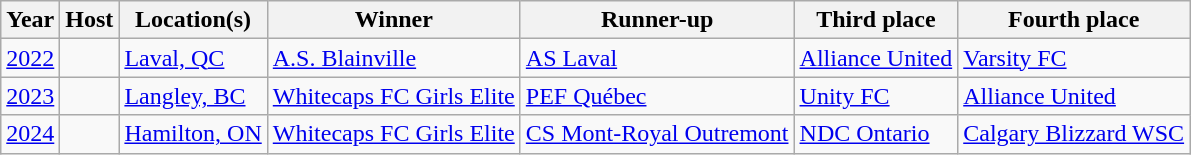<table class="wikitable">
<tr>
<th>Year</th>
<th>Host</th>
<th>Location(s)</th>
<th>Winner</th>
<th>Runner-up</th>
<th>Third place</th>
<th>Fourth place</th>
</tr>
<tr>
<td><a href='#'>2022</a></td>
<td></td>
<td><a href='#'>Laval, QC</a></td>
<td> <a href='#'>A.S. Blainville</a></td>
<td> <a href='#'>AS Laval</a></td>
<td> <a href='#'>Alliance United</a></td>
<td> <a href='#'>Varsity FC</a></td>
</tr>
<tr>
<td><a href='#'>2023</a></td>
<td></td>
<td><a href='#'>Langley, BC</a></td>
<td> <a href='#'>Whitecaps FC Girls Elite</a></td>
<td> <a href='#'>PEF Québec</a></td>
<td> <a href='#'>Unity FC</a></td>
<td> <a href='#'>Alliance United</a></td>
</tr>
<tr>
<td><a href='#'>2024</a></td>
<td></td>
<td><a href='#'>Hamilton, ON</a></td>
<td> <a href='#'>Whitecaps FC Girls Elite</a></td>
<td> <a href='#'>CS Mont-Royal Outremont</a></td>
<td> <a href='#'>NDC Ontario</a></td>
<td> <a href='#'>Calgary Blizzard WSC</a></td>
</tr>
</table>
